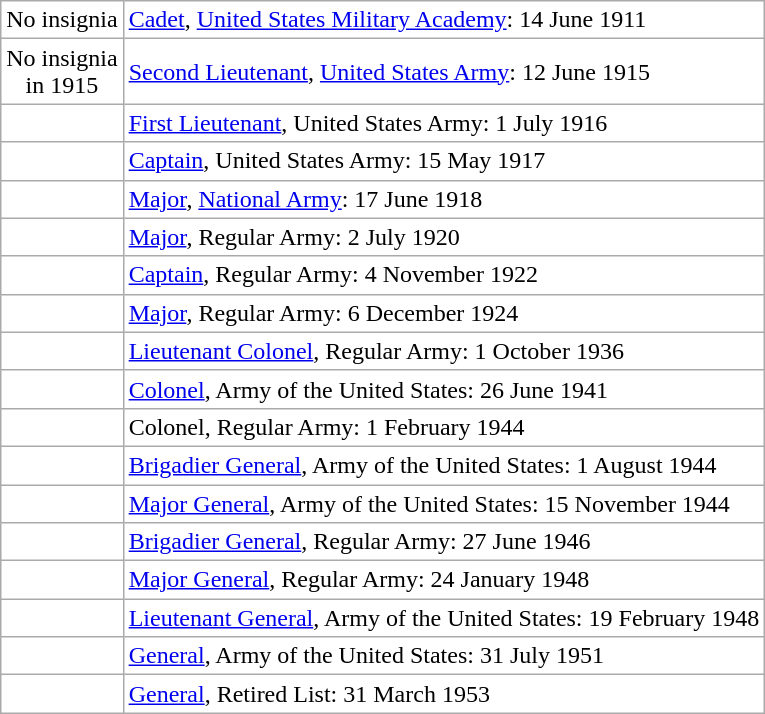<table class="wikitable" style="background:white">
<tr>
<td style="text-align:center;">No insignia</td>
<td><a href='#'>Cadet</a>, <a href='#'>United States Military Academy</a>: 14 June 1911</td>
</tr>
<tr>
<td style="text-align:center;">No insignia<br>in 1915</td>
<td><a href='#'>Second Lieutenant</a>, <a href='#'>United States Army</a>: 12 June 1915</td>
</tr>
<tr>
<td style="text-align:center;"></td>
<td><a href='#'>First Lieutenant</a>, United States Army: 1 July 1916</td>
</tr>
<tr>
<td style="text-align:center;"></td>
<td><a href='#'>Captain</a>, United States Army: 15 May 1917</td>
</tr>
<tr>
<td style="text-align:center;"></td>
<td><a href='#'>Major</a>, <a href='#'>National Army</a>: 17 June 1918</td>
</tr>
<tr>
<td style="text-align:center;"></td>
<td><a href='#'>Major</a>, Regular Army: 2 July 1920</td>
</tr>
<tr>
<td style="text-align:center;"></td>
<td><a href='#'>Captain</a>, Regular Army: 4 November 1922</td>
</tr>
<tr>
<td style="text-align:center;"></td>
<td><a href='#'>Major</a>, Regular Army: 6 December 1924</td>
</tr>
<tr>
<td style="text-align:center;"></td>
<td><a href='#'>Lieutenant Colonel</a>, Regular Army: 1 October 1936</td>
</tr>
<tr>
<td style="text-align:center;"></td>
<td><a href='#'>Colonel</a>, Army of the United States: 26 June 1941</td>
</tr>
<tr>
<td style="text-align:center;"></td>
<td>Colonel, Regular Army: 1 February 1944</td>
</tr>
<tr>
<td style="text-align:center;"></td>
<td><a href='#'>Brigadier General</a>, Army of the United States: 1 August 1944</td>
</tr>
<tr>
<td style="text-align:center;"></td>
<td><a href='#'>Major General</a>, Army of the United States: 15 November 1944</td>
</tr>
<tr>
<td style="text-align:center;"></td>
<td><a href='#'>Brigadier General</a>, Regular Army: 27 June 1946</td>
</tr>
<tr>
<td style="text-align:center;"></td>
<td><a href='#'>Major General</a>, Regular Army: 24 January 1948</td>
</tr>
<tr>
<td style="text-align:center;"></td>
<td><a href='#'>Lieutenant General</a>, Army of the United States: 19 February 1948</td>
</tr>
<tr>
<td style="text-align:center;"></td>
<td><a href='#'>General</a>, Army of the United States: 31 July 1951</td>
</tr>
<tr>
<td style="text-align:center;"></td>
<td><a href='#'>General</a>, Retired List: 31 March 1953</td>
</tr>
</table>
